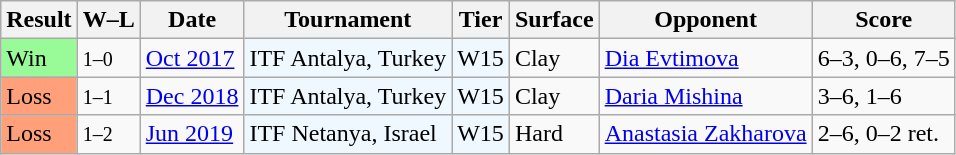<table class="sortable wikitable">
<tr>
<th>Result</th>
<th class="unsortable">W–L</th>
<th>Date</th>
<th>Tournament</th>
<th>Tier</th>
<th>Surface</th>
<th>Opponent</th>
<th class="unsortable">Score</th>
</tr>
<tr>
<td style="background:#98fb98;">Win</td>
<td><small>1–0</small></td>
<td><a href='#'>Oct 2017</a></td>
<td style="background:#f0f8ff;">ITF Antalya, Turkey</td>
<td style="background:#f0f8ff;">W15</td>
<td>Clay</td>
<td> <a href='#'>Dia Evtimova</a></td>
<td>6–3, 0–6, 7–5</td>
</tr>
<tr>
<td bgcolor="ffa07a">Loss</td>
<td><small>1–1</small></td>
<td><a href='#'>Dec 2018</a></td>
<td style="background:#f0f8ff;">ITF Antalya, Turkey</td>
<td style="background:#f0f8ff;">W15</td>
<td>Clay</td>
<td> <a href='#'>Daria Mishina</a></td>
<td>3–6, 1–6</td>
</tr>
<tr>
<td bgcolor="ffa07a">Loss</td>
<td><small>1–2</small></td>
<td><a href='#'>Jun 2019</a></td>
<td style="background:#f0f8ff;">ITF Netanya, Israel</td>
<td style="background:#f0f8ff;">W15</td>
<td>Hard</td>
<td> <a href='#'>Anastasia Zakharova</a></td>
<td>2–6, 0–2 ret.</td>
</tr>
</table>
